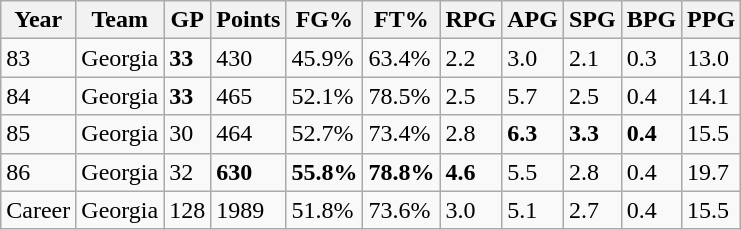<table class="wikitable">
<tr>
<th>Year</th>
<th>Team</th>
<th>GP</th>
<th>Points</th>
<th>FG%</th>
<th>FT%</th>
<th>RPG</th>
<th>APG</th>
<th>SPG</th>
<th>BPG</th>
<th>PPG</th>
</tr>
<tr>
<td>83</td>
<td>Georgia</td>
<td><strong>33</strong></td>
<td>430</td>
<td>45.9%</td>
<td>63.4%</td>
<td>2.2</td>
<td>3.0</td>
<td>2.1</td>
<td>0.3</td>
<td>13.0</td>
</tr>
<tr>
<td>84</td>
<td>Georgia</td>
<td><strong>33</strong></td>
<td>465</td>
<td>52.1%</td>
<td>78.5%</td>
<td>2.5</td>
<td>5.7</td>
<td>2.5</td>
<td>0.4</td>
<td>14.1</td>
</tr>
<tr>
<td>85</td>
<td>Georgia</td>
<td>30</td>
<td>464</td>
<td>52.7%</td>
<td>73.4%</td>
<td>2.8</td>
<td><strong>6.3</strong></td>
<td><strong>3.3</strong></td>
<td><strong>0.4</strong></td>
<td>15.5</td>
</tr>
<tr>
<td>86</td>
<td>Georgia</td>
<td>32</td>
<td><strong>630</strong></td>
<td><strong>55.8%</strong></td>
<td><strong>78.8%</strong></td>
<td><strong>4.6</strong></td>
<td>5.5</td>
<td>2.8</td>
<td>0.4</td>
<td>19.7</td>
</tr>
<tr>
<td>Career</td>
<td>Georgia</td>
<td>128</td>
<td>1989</td>
<td>51.8%</td>
<td>73.6%</td>
<td>3.0</td>
<td>5.1</td>
<td>2.7</td>
<td>0.4</td>
<td>15.5</td>
</tr>
</table>
